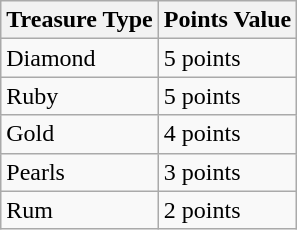<table class="wikitable">
<tr>
<th>Treasure Type</th>
<th>Points Value</th>
</tr>
<tr>
<td>Diamond</td>
<td>5 points</td>
</tr>
<tr>
<td>Ruby</td>
<td>5 points</td>
</tr>
<tr>
<td>Gold</td>
<td>4 points</td>
</tr>
<tr>
<td>Pearls</td>
<td>3 points</td>
</tr>
<tr>
<td>Rum</td>
<td>2 points</td>
</tr>
</table>
